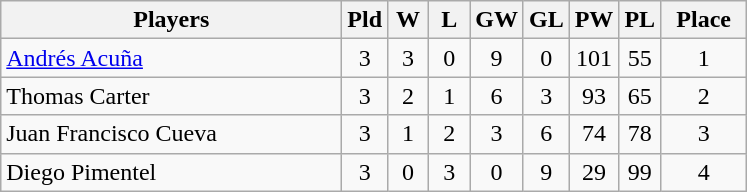<table class=wikitable style="text-align:center">
<tr>
<th width=220>Players</th>
<th width=20>Pld</th>
<th width=20>W</th>
<th width=20>L</th>
<th width=20>GW</th>
<th width=20>GL</th>
<th width=20>PW</th>
<th width=20>PL</th>
<th width=50>Place</th>
</tr>
<tr>
<td align=left> <a href='#'>Andrés Acuña</a></td>
<td>3</td>
<td>3</td>
<td>0</td>
<td>9</td>
<td>0</td>
<td>101</td>
<td>55</td>
<td>1</td>
</tr>
<tr>
<td align=left> Thomas Carter</td>
<td>3</td>
<td>2</td>
<td>1</td>
<td>6</td>
<td>3</td>
<td>93</td>
<td>65</td>
<td>2</td>
</tr>
<tr>
<td align=left> Juan Francisco Cueva</td>
<td>3</td>
<td>1</td>
<td>2</td>
<td>3</td>
<td>6</td>
<td>74</td>
<td>78</td>
<td>3</td>
</tr>
<tr>
<td align=left> Diego Pimentel</td>
<td>3</td>
<td>0</td>
<td>3</td>
<td>0</td>
<td>9</td>
<td>29</td>
<td>99</td>
<td>4</td>
</tr>
</table>
